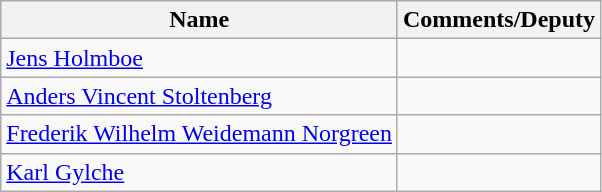<table class="wikitable">
<tr>
<th>Name</th>
<th>Comments/Deputy</th>
</tr>
<tr>
<td><a href='#'>Jens Holmboe</a></td>
<td></td>
</tr>
<tr>
<td><a href='#'>Anders Vincent Stoltenberg</a></td>
<td></td>
</tr>
<tr>
<td><a href='#'>Frederik Wilhelm Weidemann Norgreen</a></td>
<td></td>
</tr>
<tr>
<td><a href='#'>Karl Gylche</a></td>
<td></td>
</tr>
</table>
